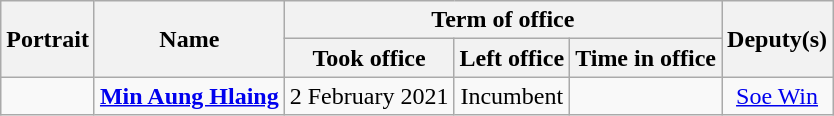<table class="wikitable" style="text-align:center">
<tr>
<th rowspan=2>Portrait</th>
<th rowspan=2>Name<br></th>
<th colspan=3>Term of office</th>
<th rowspan=2>Deputy(s)</th>
</tr>
<tr>
<th>Took office</th>
<th>Left office</th>
<th>Time in office</th>
</tr>
<tr>
<td></td>
<td><strong><a href='#'>Min Aung Hlaing</a></strong><br></td>
<td>2 February 2021</td>
<td>Incumbent</td>
<td></td>
<td><a href='#'>Soe Win</a></td>
</tr>
</table>
